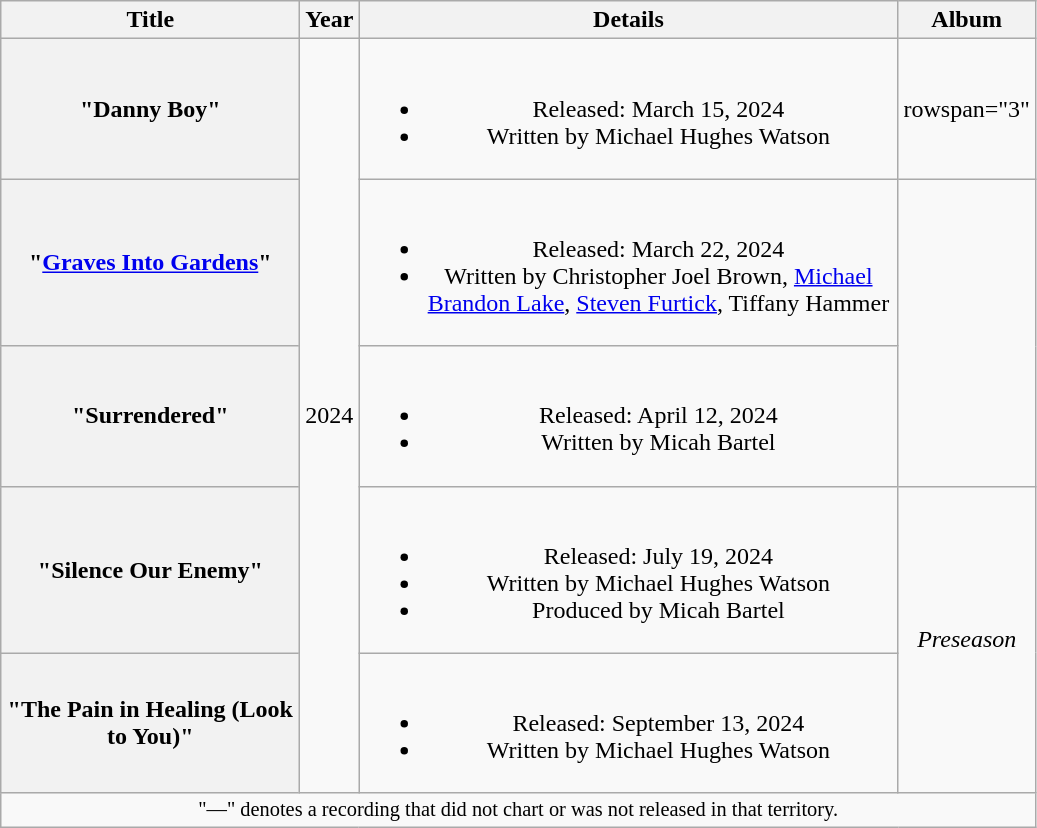<table class="wikitable plainrowheaders" style="text-align:center;">
<tr>
<th scope="col" style="width:12em;">Title</th>
<th>Year</th>
<th scope="col" style="width:22em;">Details</th>
<th>Album</th>
</tr>
<tr>
<th scope="row">"Danny Boy"</th>
<td rowspan="5">2024</td>
<td><br><ul><li>Released: March 15, 2024</li><li>Written by Michael Hughes Watson</li></ul></td>
<td>rowspan="3" </td>
</tr>
<tr>
<th scope="row">"<a href='#'>Graves Into Gardens</a>"</th>
<td><br><ul><li>Released: March 22, 2024</li><li>Written by Christopher Joel Brown, <a href='#'>Michael Brandon Lake</a>, <a href='#'>Steven Furtick</a>, Tiffany Hammer</li></ul></td>
</tr>
<tr>
<th scope="row">"Surrendered"</th>
<td><br><ul><li>Released: April 12, 2024</li><li>Written by Micah Bartel</li></ul></td>
</tr>
<tr>
<th scope="row">"Silence Our Enemy"</th>
<td><br><ul><li>Released: July 19, 2024</li><li>Written by Michael Hughes Watson</li><li>Produced by Micah Bartel</li></ul></td>
<td rowspan="2"><em>Preseason</em></td>
</tr>
<tr>
<th scope="row">"The Pain in Healing (Look to You)"</th>
<td><br><ul><li>Released: September 13, 2024</li><li>Written by Michael Hughes Watson</li></ul></td>
</tr>
<tr>
<td colspan="8" style="font-size:85%">"—" denotes a recording that did not chart or was not released in that territory.</td>
</tr>
</table>
